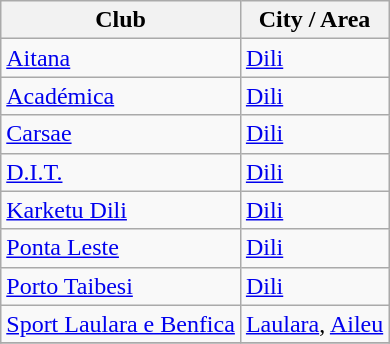<table class="wikitable sortable">
<tr>
<th>Club</th>
<th>City / Area</th>
</tr>
<tr>
<td><a href='#'>Aitana</a></td>
<td><a href='#'>Dili</a></td>
</tr>
<tr>
<td><a href='#'>Académica</a></td>
<td><a href='#'>Dili</a></td>
</tr>
<tr>
<td><a href='#'>Carsae</a></td>
<td><a href='#'>Dili</a></td>
</tr>
<tr>
<td><a href='#'>D.I.T.</a></td>
<td><a href='#'>Dili</a></td>
</tr>
<tr>
<td><a href='#'>Karketu Dili</a></td>
<td><a href='#'>Dili</a></td>
</tr>
<tr>
<td><a href='#'>Ponta Leste</a></td>
<td><a href='#'>Dili</a></td>
</tr>
<tr>
<td><a href='#'>Porto Taibesi</a></td>
<td><a href='#'>Dili</a></td>
</tr>
<tr>
<td><a href='#'>Sport Laulara e Benfica</a></td>
<td><a href='#'>Laulara</a>, <a href='#'>Aileu</a></td>
</tr>
<tr>
</tr>
</table>
